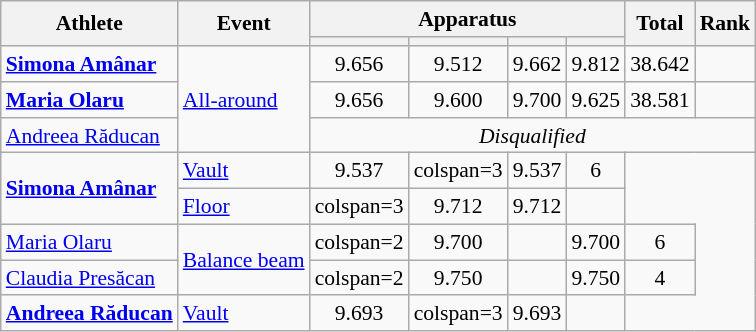<table class="wikitable" style="font-size:90%">
<tr>
<th rowspan=2>Athlete</th>
<th rowspan=2>Event</th>
<th colspan =4>Apparatus</th>
<th rowspan=2>Total</th>
<th rowspan=2>Rank</th>
</tr>
<tr style="font-size:95%">
<th></th>
<th></th>
<th></th>
<th></th>
</tr>
<tr align=center>
<td align=left><strong><a href='#'>Simona Amânar</a></strong></td>
<td align=left rowspan=3><a href='#'>All-around</a></td>
<td>9.656</td>
<td>9.512</td>
<td>9.662</td>
<td>9.812</td>
<td>38.642</td>
<td></td>
</tr>
<tr align=center>
<td align=left><strong><a href='#'>Maria Olaru</a></strong></td>
<td>9.656</td>
<td>9.600</td>
<td>9.700</td>
<td>9.625</td>
<td>38.581</td>
<td></td>
</tr>
<tr align=center>
<td align=left><a href='#'>Andreea Răducan</a></td>
<td colspan=6><em>Disqualified</em></td>
</tr>
<tr align=center>
<td align=left rowspan=2><strong><a href='#'>Simona Amânar</a></strong></td>
<td align=left><a href='#'>Vault</a></td>
<td>9.537</td>
<td>colspan=3 </td>
<td>9.537</td>
<td>6</td>
</tr>
<tr align=center>
<td align=left><a href='#'>Floor</a></td>
<td>colspan=3 </td>
<td>9.712</td>
<td>9.712</td>
<td></td>
</tr>
<tr align=center>
<td align=left><a href='#'>Maria Olaru</a></td>
<td align=left rowspan=2><a href='#'>Balance beam</a></td>
<td>colspan=2 </td>
<td>9.700</td>
<td></td>
<td>9.700</td>
<td>6</td>
</tr>
<tr align=center>
<td align=left><a href='#'>Claudia Presăcan</a></td>
<td>colspan=2 </td>
<td>9.750</td>
<td></td>
<td>9.750</td>
<td>4</td>
</tr>
<tr align=center>
<td align=left><strong><a href='#'>Andreea Răducan</a></strong></td>
<td align=left><a href='#'>Vault</a></td>
<td>9.693</td>
<td>colspan=3 </td>
<td>9.693</td>
<td></td>
</tr>
</table>
